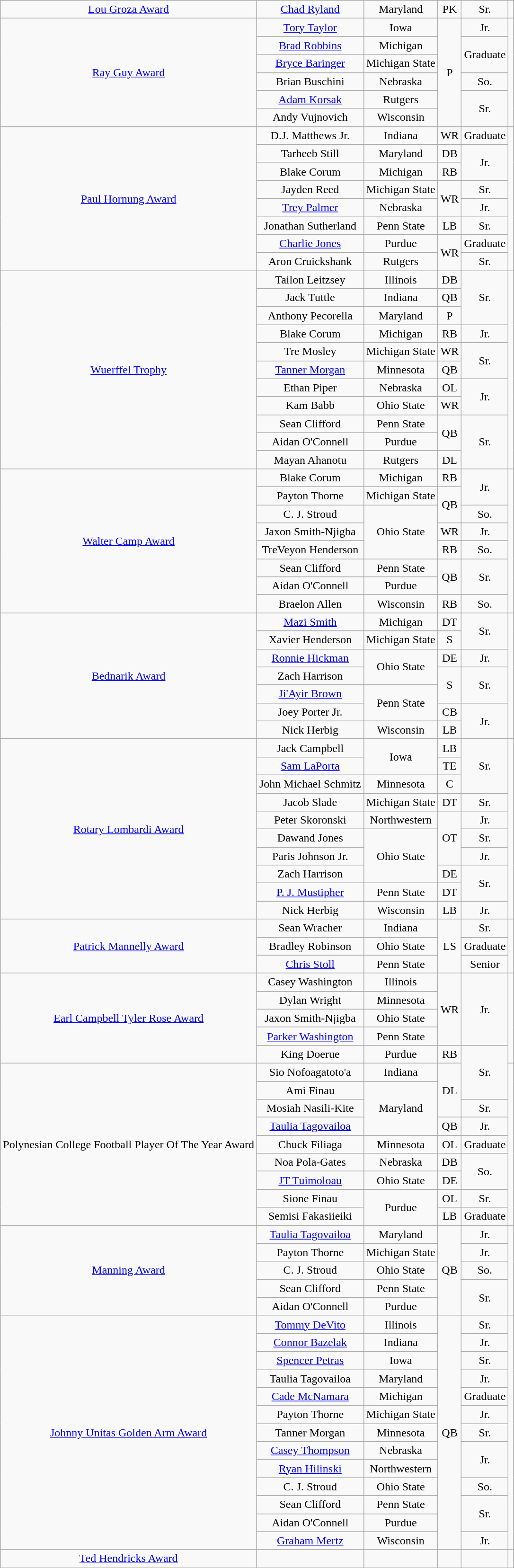<table class="wikitable" style="text-align:center;">
<tr>
<td><a href='#'>Lou Groza Award</a></td>
<td><a href='#'>Chad Ryland</a></td>
<td>Maryland</td>
<td>PK</td>
<td>Sr.</td>
<td></td>
</tr>
<tr>
<td rowspan=6><a href='#'>Ray Guy Award</a></td>
<td><a href='#'>Tory Taylor</a></td>
<td>Iowa</td>
<td rowspan=6>P</td>
<td>Jr.</td>
<td rowspan=6></td>
</tr>
<tr>
<td><a href='#'>Brad Robbins</a></td>
<td>Michigan</td>
<td rowspan=2> Graduate</td>
</tr>
<tr>
<td><a href='#'>Bryce Baringer</a></td>
<td>Michigan State</td>
</tr>
<tr>
<td>Brian Buschini</td>
<td>Nebraska</td>
<td>So.</td>
</tr>
<tr>
<td><a href='#'>Adam Korsak</a></td>
<td>Rutgers</td>
<td rowspan=2>Sr.</td>
</tr>
<tr>
<td>Andy Vujnovich</td>
<td>Wisconsin</td>
</tr>
<tr>
<td rowspan=8><a href='#'>Paul Hornung Award</a></td>
<td>D.J. Matthews Jr.</td>
<td>Indiana</td>
<td>WR</td>
<td> Graduate</td>
<td rowspan=8></td>
</tr>
<tr>
<td>Tarheeb Still</td>
<td>Maryland</td>
<td>DB</td>
<td rowspan=2>Jr.</td>
</tr>
<tr>
<td>Blake Corum</td>
<td>Michigan</td>
<td>RB</td>
</tr>
<tr>
<td>Jayden Reed</td>
<td>Michigan State</td>
<td rowspan=2>WR</td>
<td>Sr.</td>
</tr>
<tr>
<td><a href='#'>Trey Palmer</a></td>
<td>Nebraska</td>
<td>Jr.</td>
</tr>
<tr>
<td>Jonathan Sutherland</td>
<td>Penn State</td>
<td>LB</td>
<td> Sr.</td>
</tr>
<tr>
<td><a href='#'>Charlie Jones</a></td>
<td>Purdue</td>
<td rowspan=2>WR</td>
<td> Graduate</td>
</tr>
<tr>
<td>Aron Cruickshank</td>
<td>Rutgers</td>
<td>Sr.</td>
</tr>
<tr>
<td rowspan=11><a href='#'>Wuerffel Trophy</a></td>
<td>Tailon Leitzsey</td>
<td>Illinois</td>
<td>DB</td>
<td rowspan=3>Sr.</td>
<td rowspan=11></td>
</tr>
<tr>
<td>Jack Tuttle</td>
<td>Indiana</td>
<td>QB</td>
</tr>
<tr>
<td>Anthony Pecorella</td>
<td>Maryland</td>
<td>P</td>
</tr>
<tr>
<td>Blake Corum</td>
<td>Michigan</td>
<td>RB</td>
<td>Jr.</td>
</tr>
<tr>
<td>Tre Mosley</td>
<td>Michigan State</td>
<td>WR</td>
<td rowspan=2>Sr.</td>
</tr>
<tr>
<td><a href='#'>Tanner Morgan</a></td>
<td>Minnesota</td>
<td>QB</td>
</tr>
<tr>
<td>Ethan Piper</td>
<td>Nebraska</td>
<td>OL</td>
<td rowspan=2>Jr.</td>
</tr>
<tr>
<td>Kam Babb</td>
<td>Ohio State</td>
<td>WR</td>
</tr>
<tr>
<td>Sean Clifford</td>
<td>Penn State</td>
<td rowspan=2>QB</td>
<td rowspan=3>Sr.</td>
</tr>
<tr>
<td>Aidan O'Connell</td>
<td>Purdue</td>
</tr>
<tr>
<td>Mayan Ahanotu</td>
<td>Rutgers</td>
<td>DL</td>
</tr>
<tr>
<td rowspan=8><a href='#'>Walter Camp Award</a></td>
<td>Blake Corum</td>
<td>Michigan</td>
<td>RB</td>
<td rowspan=2>Jr.</td>
<td rowspan=8></td>
</tr>
<tr>
<td>Payton Thorne</td>
<td>Michigan State</td>
<td rowspan=2>QB</td>
</tr>
<tr>
<td>C. J. Stroud</td>
<td rowspan=3>Ohio State</td>
<td>So.</td>
</tr>
<tr>
<td>Jaxon Smith-Njigba</td>
<td>WR</td>
<td>Jr.</td>
</tr>
<tr>
<td>TreVeyon Henderson</td>
<td>RB</td>
<td>So.</td>
</tr>
<tr>
<td>Sean Clifford</td>
<td>Penn State</td>
<td rowspan=2>QB</td>
<td rowspan=2>Sr.</td>
</tr>
<tr>
<td>Aidan O'Connell</td>
<td>Purdue</td>
</tr>
<tr>
<td>Braelon Allen</td>
<td>Wisconsin</td>
<td>RB</td>
<td>So.</td>
</tr>
<tr>
<td rowspan=7><a href='#'>Bednarik Award</a></td>
<td><a href='#'>Mazi Smith</a></td>
<td>Michigan</td>
<td>DT</td>
<td rowspan=2>Sr.</td>
<td rowspan=7></td>
</tr>
<tr>
<td>Xavier Henderson</td>
<td>Michigan State</td>
<td>S</td>
</tr>
<tr>
<td><a href='#'>Ronnie Hickman</a></td>
<td rowspan=2>Ohio State</td>
<td>DE</td>
<td>Jr.</td>
</tr>
<tr>
<td>Zach Harrison</td>
<td rowspan=2>S</td>
<td rowspan=2>Sr.</td>
</tr>
<tr>
<td><a href='#'>Ji'Ayir Brown</a></td>
<td rowspan=2>Penn State</td>
</tr>
<tr>
<td>Joey Porter Jr.</td>
<td>CB</td>
<td rowspan=2>Jr.</td>
</tr>
<tr>
<td>Nick Herbig</td>
<td>Wisconsin</td>
<td>LB</td>
</tr>
<tr>
<td rowspan=10><a href='#'>Rotary Lombardi Award</a></td>
<td>Jack Campbell</td>
<td rowspan=2>Iowa</td>
<td>LB</td>
<td rowspan=3>Sr.</td>
<td rowspan=10></td>
</tr>
<tr>
<td><a href='#'>Sam LaPorta</a></td>
<td>TE</td>
</tr>
<tr>
<td>John Michael Schmitz</td>
<td>Minnesota</td>
<td>C</td>
</tr>
<tr>
<td>Jacob Slade</td>
<td>Michigan State</td>
<td>DT</td>
<td> Sr.</td>
</tr>
<tr>
<td>Peter Skoronski</td>
<td>Northwestern</td>
<td rowspan=3>OT</td>
<td>Jr.</td>
</tr>
<tr>
<td>Dawand Jones</td>
<td rowspan=3>Ohio State</td>
<td>Sr.</td>
</tr>
<tr>
<td>Paris Johnson Jr.</td>
<td>Jr.</td>
</tr>
<tr>
<td>Zach Harrison</td>
<td>DE</td>
<td rowspan=2>Sr.</td>
</tr>
<tr>
<td><a href='#'>P. J. Mustipher</a></td>
<td>Penn State</td>
<td>DT</td>
</tr>
<tr>
<td>Nick Herbig</td>
<td>Wisconsin</td>
<td>LB</td>
<td>Jr.</td>
</tr>
<tr>
<td rowspan=3><a href='#'>Patrick Mannelly Award</a></td>
<td>Sean Wracher</td>
<td>Indiana</td>
<td rowspan=3>LS</td>
<td>Sr.</td>
<td rowspan=3></td>
</tr>
<tr>
<td>Bradley Robinson</td>
<td>Ohio State</td>
<td> Graduate</td>
</tr>
<tr>
<td><a href='#'>Chris Stoll</a></td>
<td>Penn State</td>
<td> Senior</td>
</tr>
<tr>
<td rowspan=5><a href='#'>Earl Campbell Tyler Rose Award</a></td>
<td>Casey Washington</td>
<td>Illinois</td>
<td rowspan=4>WR</td>
<td rowspan=4>Jr.</td>
<td rowspan=5></td>
</tr>
<tr>
<td>Dylan Wright</td>
<td>Minnesota</td>
</tr>
<tr>
<td>Jaxon Smith-Njigba</td>
<td>Ohio State</td>
</tr>
<tr>
<td><a href='#'>Parker Washington</a></td>
<td>Penn State</td>
</tr>
<tr>
<td>King Doerue</td>
<td>Purdue</td>
<td>RB</td>
<td rowspan=3>Sr.</td>
</tr>
<tr>
<td rowspan=9>Polynesian College Football Player Of The Year Award</td>
<td>Sio Nofoagatoto'a</td>
<td>Indiana</td>
<td rowspan=3>DL</td>
<td rowspan=9></td>
</tr>
<tr>
<td>Ami Finau</td>
<td rowspan=3>Maryland</td>
</tr>
<tr>
<td>Mosiah Nasili-Kite</td>
<td> Sr.</td>
</tr>
<tr>
<td><a href='#'>Taulia Tagovailoa</a></td>
<td>QB</td>
<td> Jr.</td>
</tr>
<tr>
<td>Chuck Filiaga</td>
<td>Minnesota</td>
<td>OL</td>
<td> Graduate</td>
</tr>
<tr>
<td>Noa Pola-Gates</td>
<td>Nebraska</td>
<td>DB</td>
<td rowspan=2>So.</td>
</tr>
<tr>
<td><a href='#'>JT Tuimoloau</a></td>
<td>Ohio State</td>
<td>DE</td>
</tr>
<tr>
<td>Sione Finau</td>
<td rowspan=2>Purdue</td>
<td>OL</td>
<td>Sr.</td>
</tr>
<tr>
<td>Semisi Fakasiieiki</td>
<td>LB</td>
<td> Graduate</td>
</tr>
<tr>
<td rowspan=5><a href='#'>Manning Award</a></td>
<td><a href='#'>Taulia Tagovailoa</a></td>
<td>Maryland</td>
<td rowspan=5>QB</td>
<td> Jr.</td>
<td rowspan=5></td>
</tr>
<tr>
<td>Payton Thorne</td>
<td>Michigan State</td>
<td>Jr.</td>
</tr>
<tr>
<td>C. J. Stroud</td>
<td>Ohio State</td>
<td>So.</td>
</tr>
<tr>
<td>Sean Clifford</td>
<td>Penn State</td>
<td rowspan=2>Sr.</td>
</tr>
<tr>
<td>Aidan O'Connell</td>
<td>Purdue</td>
</tr>
<tr>
<td rowspan=13><a href='#'>Johnny Unitas Golden Arm Award</a></td>
<td><a href='#'>Tommy DeVito</a></td>
<td>Illinois</td>
<td rowspan=13>QB</td>
<td>Sr.</td>
<td rowspan=13></td>
</tr>
<tr>
<td><a href='#'>Connor Bazelak</a></td>
<td>Indiana</td>
<td> Jr.</td>
</tr>
<tr>
<td><a href='#'>Spencer Petras</a></td>
<td>Iowa</td>
<td> Sr.</td>
</tr>
<tr>
<td>Taulia Tagovailoa</td>
<td>Maryland</td>
<td> Jr.</td>
</tr>
<tr>
<td><a href='#'>Cade McNamara</a></td>
<td>Michigan</td>
<td> Graduate</td>
</tr>
<tr>
<td>Payton Thorne</td>
<td>Michigan State</td>
<td> Jr.</td>
</tr>
<tr>
<td>Tanner Morgan</td>
<td>Minnesota</td>
<td>Sr.</td>
</tr>
<tr>
<td><a href='#'>Casey Thompson</a></td>
<td>Nebraska</td>
<td rowspan=2>Jr.</td>
</tr>
<tr>
<td><a href='#'>Ryan Hilinski</a></td>
<td>Northwestern</td>
</tr>
<tr>
<td>C. J. Stroud</td>
<td>Ohio State</td>
<td>So.</td>
</tr>
<tr>
<td>Sean Clifford</td>
<td>Penn State</td>
<td rowspan=2>Sr.</td>
</tr>
<tr>
<td>Aidan O'Connell</td>
<td>Purdue</td>
</tr>
<tr>
<td><a href='#'>Graham Mertz</a></td>
<td>Wisconsin</td>
<td> Jr.</td>
</tr>
<tr>
<td><a href='#'>Ted Hendricks Award</a></td>
<td></td>
<td></td>
<td></td>
<td></td>
<td></td>
</tr>
<tr>
</tr>
</table>
